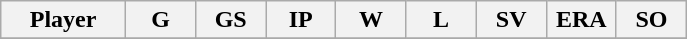<table class="wikitable sortable">
<tr>
<th bgcolor="#DDDDFF" width="16%">Player</th>
<th bgcolor="#DDDDFF" width="9%">G</th>
<th bgcolor="#DDDDFF" width="9%">GS</th>
<th bgcolor="#DDDDFF" width="9%">IP</th>
<th bgcolor="#DDDDFF" width="9%">W</th>
<th bgcolor="#DDDDFF" width="9%">L</th>
<th bgcolor="#DDDDFF" width="9%">SV</th>
<th bgcolor="#DDDDFF" width="9%">ERA</th>
<th bgcolor="#DDDDFF" width="9%">SO</th>
</tr>
<tr>
</tr>
</table>
